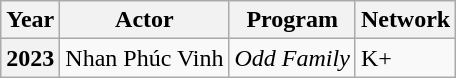<table class="wikitable plainrowheaders">
<tr>
<th>Year</th>
<th>Actor</th>
<th>Program</th>
<th>Network</th>
</tr>
<tr>
<th scope="row">2023</th>
<td>Nhan Phúc Vinh</td>
<td><em>Odd Family</em></td>
<td>K+</td>
</tr>
</table>
